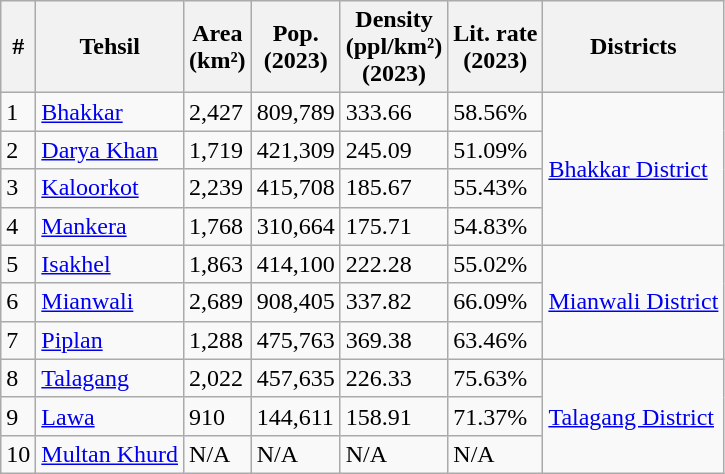<table class="wikitable sortable">
<tr>
<th>#</th>
<th>Tehsil</th>
<th>Area<br>(km²)</th>
<th>Pop.<br>(2023)</th>
<th>Density<br>(ppl/km²)<br>(2023)</th>
<th>Lit. rate<br>(2023)</th>
<th>Districts</th>
</tr>
<tr>
<td>1</td>
<td><a href='#'>Bhakkar</a></td>
<td>2,427</td>
<td>809,789</td>
<td>333.66</td>
<td>58.56%</td>
<td rowspan="4"><a href='#'>Bhakkar District</a></td>
</tr>
<tr>
<td>2</td>
<td><a href='#'>Darya Khan</a></td>
<td>1,719</td>
<td>421,309</td>
<td>245.09</td>
<td>51.09%</td>
</tr>
<tr>
<td>3</td>
<td><a href='#'>Kaloorkot</a></td>
<td>2,239</td>
<td>415,708</td>
<td>185.67</td>
<td>55.43%</td>
</tr>
<tr>
<td>4</td>
<td><a href='#'>Mankera</a></td>
<td>1,768</td>
<td>310,664</td>
<td>175.71</td>
<td>54.83%</td>
</tr>
<tr>
<td>5</td>
<td><a href='#'>Isakhel</a></td>
<td>1,863</td>
<td>414,100</td>
<td>222.28</td>
<td>55.02%</td>
<td rowspan="3"><a href='#'>Mianwali District</a></td>
</tr>
<tr>
<td>6</td>
<td><a href='#'>Mianwali</a></td>
<td>2,689</td>
<td>908,405</td>
<td>337.82</td>
<td>66.09%</td>
</tr>
<tr>
<td>7</td>
<td><a href='#'>Piplan</a></td>
<td>1,288</td>
<td>475,763</td>
<td>369.38</td>
<td>63.46%</td>
</tr>
<tr>
<td>8</td>
<td><a href='#'>Talagang</a></td>
<td>2,022</td>
<td>457,635</td>
<td>226.33</td>
<td>75.63%</td>
<td rowspan="3"><a href='#'>Talagang District</a></td>
</tr>
<tr>
<td>9</td>
<td><a href='#'>Lawa</a></td>
<td>910</td>
<td>144,611</td>
<td>158.91</td>
<td>71.37%</td>
</tr>
<tr>
<td>10</td>
<td><a href='#'>Multan Khurd</a></td>
<td>N/A</td>
<td>N/A</td>
<td>N/A</td>
<td>N/A</td>
</tr>
</table>
